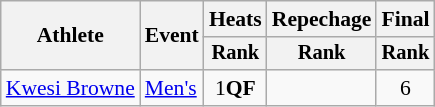<table class=wikitable style="font-size:90%;">
<tr>
<th rowspan=2>Athlete</th>
<th rowspan=2>Event</th>
<th>Heats</th>
<th>Repechage</th>
<th>Final</th>
</tr>
<tr style="font-size:95%">
<th>Rank</th>
<th>Rank</th>
<th>Rank</th>
</tr>
<tr align=center>
<td style="text-align:left"><a href='#'>Kwesi Browne</a></td>
<td style="text-align:left"><a href='#'>Men's</a></td>
<td>1<strong>QF</strong></td>
<td></td>
<td>6</td>
</tr>
</table>
